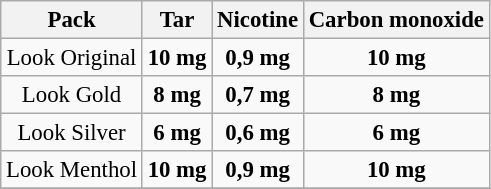<table class="wikitable" style="font-size: 95%;text-align:center">
<tr>
<th>Pack</th>
<th>Tar</th>
<th>Nicotine</th>
<th>Carbon monoxide</th>
</tr>
<tr>
<td>Look Original</td>
<td><strong>10 mg</strong></td>
<td><strong>0,9 mg</strong></td>
<td><strong>10 mg</strong></td>
</tr>
<tr>
<td>Look Gold</td>
<td><strong>8 mg</strong></td>
<td><strong>0,7 mg</strong></td>
<td><strong>8 mg</strong></td>
</tr>
<tr>
<td>Look Silver</td>
<td><strong>6 mg</strong></td>
<td><strong>0,6 mg</strong></td>
<td><strong>6 mg</strong></td>
</tr>
<tr>
<td>Look Menthol</td>
<td><strong>10 mg</strong></td>
<td><strong>0,9 mg</strong></td>
<td><strong>10 mg</strong></td>
</tr>
<tr>
</tr>
</table>
